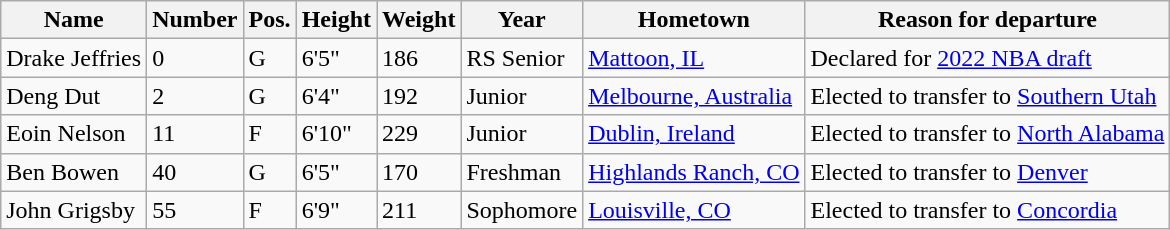<table class="wikitable sortable" border="1">
<tr>
<th>Name</th>
<th>Number</th>
<th>Pos.</th>
<th>Height</th>
<th>Weight</th>
<th>Year</th>
<th>Hometown</th>
<th class="unsortable">Reason for departure</th>
</tr>
<tr>
<td>Drake Jeffries</td>
<td>0</td>
<td>G</td>
<td>6'5"</td>
<td>186</td>
<td>RS Senior</td>
<td><a href='#'>Mattoon, IL</a></td>
<td>Declared for <a href='#'>2022 NBA draft</a></td>
</tr>
<tr>
<td>Deng Dut</td>
<td>2</td>
<td>G</td>
<td>6'4"</td>
<td>192</td>
<td>Junior</td>
<td><a href='#'>Melbourne, Australia</a></td>
<td>Elected to transfer to <a href='#'>Southern Utah</a></td>
</tr>
<tr>
<td>Eoin Nelson</td>
<td>11</td>
<td>F</td>
<td>6'10"</td>
<td>229</td>
<td>Junior</td>
<td><a href='#'>Dublin, Ireland</a></td>
<td>Elected to transfer to <a href='#'>North Alabama</a></td>
</tr>
<tr>
<td>Ben Bowen</td>
<td>40</td>
<td>G</td>
<td>6'5"</td>
<td>170</td>
<td>Freshman</td>
<td><a href='#'>Highlands Ranch, CO</a></td>
<td>Elected to transfer to <a href='#'>Denver</a></td>
</tr>
<tr>
<td>John Grigsby</td>
<td>55</td>
<td>F</td>
<td>6'9"</td>
<td>211</td>
<td>Sophomore</td>
<td><a href='#'>Louisville, CO</a></td>
<td>Elected to transfer to <a href='#'>Concordia</a></td>
</tr>
</table>
